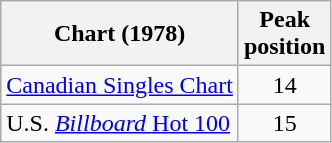<table class="wikitable">
<tr>
<th>Chart (1978)</th>
<th>Peak<br>position</th>
</tr>
<tr>
<td align="left"><a href='#'>Canadian Singles Chart</a></td>
<td style="text-align:center;">14</td>
</tr>
<tr>
<td align="left">U.S. <a href='#'><em>Billboard</em> Hot 100</a></td>
<td style="text-align:center;">15</td>
</tr>
</table>
